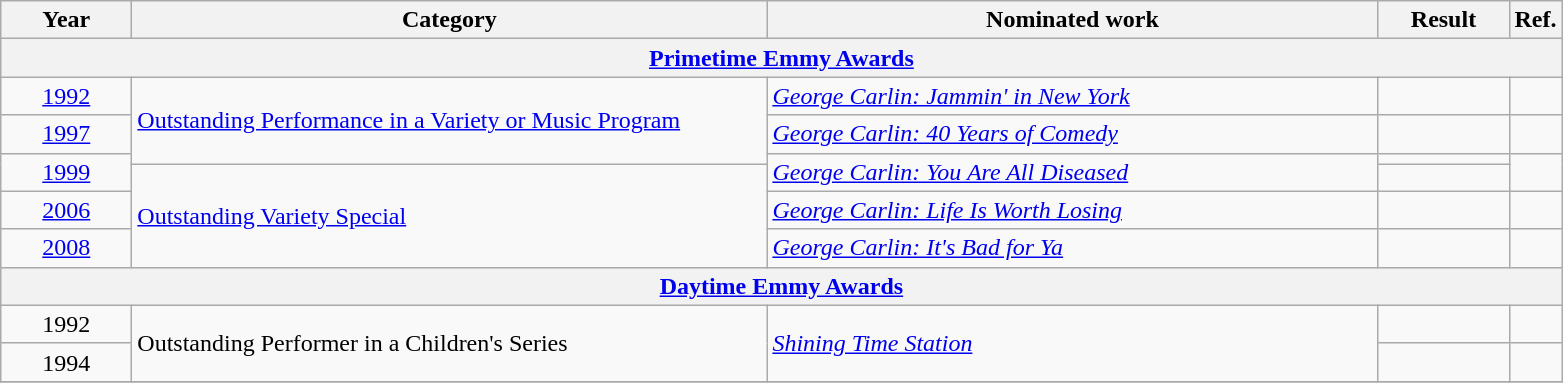<table class=wikitable>
<tr>
<th scope="col" style="width:5em;">Year</th>
<th scope="col" style="width:26em;">Category</th>
<th scope="col" style="width:25em;">Nominated work</th>
<th scope="col" style="width:5em;">Result</th>
<th>Ref.</th>
</tr>
<tr>
<th colspan=5><a href='#'>Primetime Emmy Awards</a></th>
</tr>
<tr>
<td style="text-align:center;"><a href='#'>1992</a></td>
<td rowspan=3><a href='#'>Outstanding Performance in a Variety or Music Program</a></td>
<td><em><a href='#'>George Carlin: Jammin' in New York</a></em></td>
<td></td>
<td></td>
</tr>
<tr>
<td style="text-align:center;"><a href='#'>1997</a></td>
<td><em><a href='#'>George Carlin: 40 Years of Comedy</a></em></td>
<td></td>
<td></td>
</tr>
<tr>
<td style="text-align:center;", rowspan=2><a href='#'>1999</a></td>
<td rowspan=2><em><a href='#'>George Carlin: You Are All Diseased</a></em></td>
<td></td>
<td rowspan=2></td>
</tr>
<tr>
<td rowspan=3><a href='#'>Outstanding Variety Special</a></td>
<td></td>
</tr>
<tr>
<td style="text-align:center;"><a href='#'>2006</a></td>
<td><em><a href='#'>George Carlin: Life Is Worth Losing</a></em></td>
<td></td>
<td></td>
</tr>
<tr>
<td style="text-align:center;"><a href='#'>2008</a></td>
<td><em><a href='#'>George Carlin: It's Bad for Ya</a></em></td>
<td></td>
<td></td>
</tr>
<tr>
<th colspan=5><a href='#'>Daytime Emmy Awards</a></th>
</tr>
<tr>
<td style="text-align:center;">1992</td>
<td rowspan=2>Outstanding Performer in a Children's Series</td>
<td rowspan=2><em><a href='#'>Shining Time Station</a></em></td>
<td></td>
<td></td>
</tr>
<tr>
<td style="text-align:center;">1994</td>
<td></td>
<td></td>
</tr>
<tr>
</tr>
</table>
